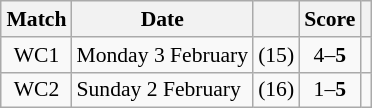<table class="wikitable" style="font-size: 90%; margin: 1em auto 1em auto;">
<tr>
<th>Match</th>
<th>Date</th>
<th></th>
<th>Score</th>
<th></th>
</tr>
<tr>
<td align="center">WC1</td>
<td>Monday 3 February</td>
<td> (15)</td>
<td align="center">4–<strong>5</strong></td>
<td><strong></strong></td>
</tr>
<tr>
<td align="center">WC2</td>
<td>Sunday 2 February</td>
<td> (16)</td>
<td align="center">1–<strong>5</strong></td>
<td><strong></strong></td>
</tr>
</table>
